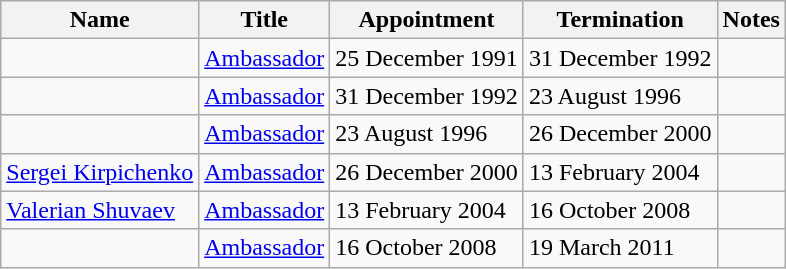<table class="wikitable">
<tr valign="middle">
<th>Name</th>
<th>Title</th>
<th>Appointment</th>
<th>Termination</th>
<th>Notes</th>
</tr>
<tr>
<td></td>
<td><a href='#'>Ambassador</a></td>
<td>25 December 1991</td>
<td>31 December 1992</td>
<td></td>
</tr>
<tr>
<td></td>
<td><a href='#'>Ambassador</a></td>
<td>31 December 1992</td>
<td>23 August 1996</td>
<td></td>
</tr>
<tr>
<td></td>
<td><a href='#'>Ambassador</a></td>
<td>23 August 1996</td>
<td>26 December 2000</td>
<td></td>
</tr>
<tr>
<td><a href='#'>Sergei Kirpichenko</a></td>
<td><a href='#'>Ambassador</a></td>
<td>26 December 2000</td>
<td>13 February 2004</td>
<td></td>
</tr>
<tr>
<td><a href='#'>Valerian Shuvaev</a></td>
<td><a href='#'>Ambassador</a></td>
<td>13 February 2004</td>
<td>16 October 2008</td>
<td></td>
</tr>
<tr>
<td></td>
<td><a href='#'>Ambassador</a></td>
<td>16 October 2008</td>
<td>19 March 2011</td>
<td></td>
</tr>
</table>
